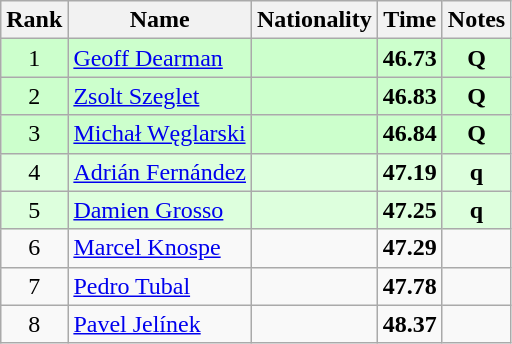<table class="wikitable sortable" style="text-align:center">
<tr>
<th>Rank</th>
<th>Name</th>
<th>Nationality</th>
<th>Time</th>
<th>Notes</th>
</tr>
<tr bgcolor=ccffcc>
<td>1</td>
<td align=left><a href='#'>Geoff Dearman</a></td>
<td align=left></td>
<td><strong>46.73</strong></td>
<td><strong>Q</strong></td>
</tr>
<tr bgcolor=ccffcc>
<td>2</td>
<td align=left><a href='#'>Zsolt Szeglet</a></td>
<td align=left></td>
<td><strong>46.83</strong></td>
<td><strong>Q</strong></td>
</tr>
<tr bgcolor=ccffcc>
<td>3</td>
<td align=left><a href='#'>Michał Węglarski</a></td>
<td align=left></td>
<td><strong>46.84</strong></td>
<td><strong>Q</strong></td>
</tr>
<tr bgcolor=ddffdd>
<td>4</td>
<td align=left><a href='#'>Adrián Fernández</a></td>
<td align=left></td>
<td><strong>47.19</strong></td>
<td><strong>q</strong></td>
</tr>
<tr bgcolor=ddffdd>
<td>5</td>
<td align=left><a href='#'>Damien Grosso</a></td>
<td align=left></td>
<td><strong>47.25</strong></td>
<td><strong>q</strong></td>
</tr>
<tr>
<td>6</td>
<td align=left><a href='#'>Marcel Knospe</a></td>
<td align=left></td>
<td><strong>47.29</strong></td>
<td></td>
</tr>
<tr>
<td>7</td>
<td align=left><a href='#'>Pedro Tubal</a></td>
<td align=left></td>
<td><strong>47.78</strong></td>
<td></td>
</tr>
<tr>
<td>8</td>
<td align=left><a href='#'>Pavel Jelínek</a></td>
<td align=left></td>
<td><strong>48.37</strong></td>
<td></td>
</tr>
</table>
